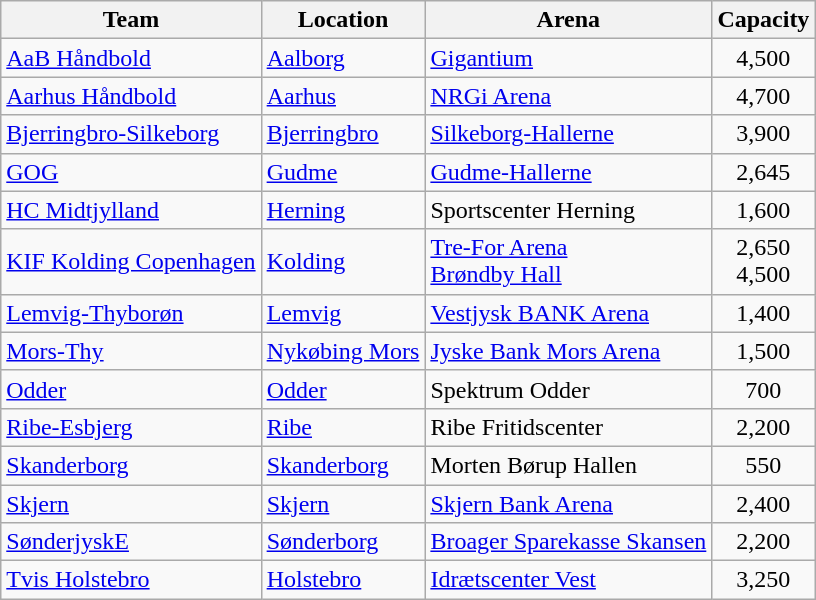<table class="wikitable sortable" style="text-align: left;">
<tr>
<th>Team</th>
<th>Location</th>
<th>Arena</th>
<th>Capacity</th>
</tr>
<tr>
<td><a href='#'>AaB Håndbold</a></td>
<td><a href='#'>Aalborg</a></td>
<td><a href='#'>Gigantium</a></td>
<td align="center">4,500</td>
</tr>
<tr>
<td><a href='#'>Aarhus Håndbold</a></td>
<td><a href='#'>Aarhus</a></td>
<td><a href='#'>NRGi Arena</a></td>
<td align="center">4,700</td>
</tr>
<tr>
<td><a href='#'>Bjerringbro-Silkeborg</a></td>
<td><a href='#'>Bjerringbro</a></td>
<td><a href='#'>Silkeborg-Hallerne</a></td>
<td align="center">3,900</td>
</tr>
<tr>
<td><a href='#'>GOG</a></td>
<td><a href='#'>Gudme</a></td>
<td><a href='#'>Gudme-Hallerne</a></td>
<td align="center">2,645</td>
</tr>
<tr>
<td><a href='#'>HC Midtjylland</a></td>
<td><a href='#'>Herning</a></td>
<td>Sportscenter Herning</td>
<td align="center">1,600</td>
</tr>
<tr>
<td><a href='#'>KIF Kolding Copenhagen</a></td>
<td><a href='#'>Kolding</a></td>
<td><a href='#'>Tre-For Arena</a><br><a href='#'>Brøndby Hall</a></td>
<td align="center">2,650<br>4,500</td>
</tr>
<tr>
<td><a href='#'>Lemvig-Thyborøn</a></td>
<td><a href='#'>Lemvig</a></td>
<td><a href='#'>Vestjysk BANK Arena</a></td>
<td align="center">1,400</td>
</tr>
<tr>
<td><a href='#'>Mors-Thy</a></td>
<td><a href='#'>Nykøbing Mors</a></td>
<td><a href='#'>Jyske Bank Mors Arena</a></td>
<td align="center">1,500</td>
</tr>
<tr>
<td><a href='#'>Odder</a></td>
<td><a href='#'>Odder</a></td>
<td>Spektrum Odder</td>
<td align="center">700</td>
</tr>
<tr>
<td><a href='#'>Ribe-Esbjerg</a></td>
<td><a href='#'>Ribe</a></td>
<td>Ribe Fritidscenter</td>
<td align="center">2,200</td>
</tr>
<tr>
<td><a href='#'>Skanderborg</a></td>
<td><a href='#'>Skanderborg</a></td>
<td>Morten Børup Hallen</td>
<td align="center">550</td>
</tr>
<tr>
<td><a href='#'>Skjern</a></td>
<td><a href='#'>Skjern</a></td>
<td><a href='#'>Skjern Bank Arena</a></td>
<td align="center">2,400</td>
</tr>
<tr>
<td><a href='#'>SønderjyskE</a></td>
<td><a href='#'>Sønderborg</a></td>
<td><a href='#'>Broager Sparekasse Skansen</a></td>
<td align="center">2,200</td>
</tr>
<tr>
<td><a href='#'>Tvis Holstebro</a></td>
<td><a href='#'>Holstebro</a></td>
<td><a href='#'>Idrætscenter Vest</a></td>
<td align="center">3,250</td>
</tr>
</table>
